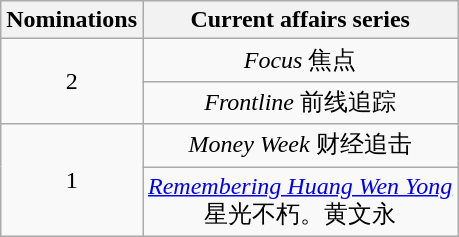<table class="wikitable" style="text-align: center">
<tr>
<th scope="col" width="55">Nominations</th>
<th scope="col" align="center">Current affairs series</th>
</tr>
<tr>
<td rowspan=2 style="text-align:center;">2</td>
<td><em>Focus</em> 焦点</td>
</tr>
<tr>
<td><em>Frontline</em> 前线追踪</td>
</tr>
<tr>
<td rowspan=2 style="text-align:center;">1</td>
<td><em>Money Week</em> 财经追击</td>
</tr>
<tr>
<td><em><a href='#'>Remembering Huang Wen Yong</a></em> <br> 星光不朽。黄文永</td>
</tr>
</table>
